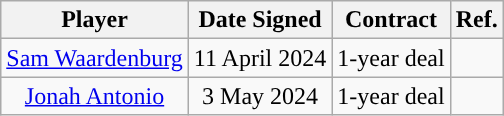<table class="wikitable sortable sortable" style="text-align: center">
<tr>
<th>Player</th>
<th>Date Signed</th>
<th>Contract</th>
<th>Ref.</th>
</tr>
<tr>
<td><a href='#'>Sam Waardenburg</a></td>
<td>11 April 2024</td>
<td>1-year deal</td>
<td></td>
</tr>
<tr>
<td><a href='#'>Jonah Antonio</a></td>
<td>3 May 2024</td>
<td>1-year deal</td>
<td></td>
</tr>
</table>
